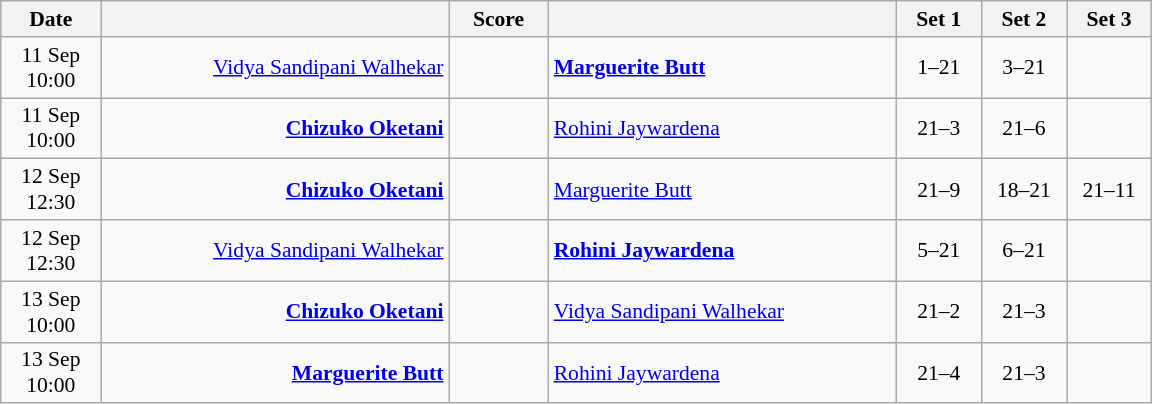<table class="wikitable" style="text-align: center; font-size:90%">
<tr>
<th width="60">Date</th>
<th align="right" width="225"></th>
<th width="60">Score</th>
<th align="left" width="225"></th>
<th width="50">Set 1</th>
<th width="50">Set 2</th>
<th width="50">Set 3</th>
</tr>
<tr>
<td>11 Sep<br>10:00</td>
<td align="right"><a href='#'>Vidya Sandipani Walhekar</a> </td>
<td align="center"></td>
<td align="left"><strong> <a href='#'>Marguerite Butt</a></strong></td>
<td>1–21</td>
<td>3–21</td>
<td></td>
</tr>
<tr>
<td>11 Sep<br>10:00</td>
<td align="right"><strong><a href='#'>Chizuko Oketani</a> </strong></td>
<td align="center"></td>
<td align="left"> <a href='#'>Rohini Jaywardena</a></td>
<td>21–3</td>
<td>21–6</td>
<td></td>
</tr>
<tr>
<td>12 Sep<br>12:30</td>
<td align="right"><strong><a href='#'>Chizuko Oketani</a> </strong></td>
<td align="center"></td>
<td align="left"> <a href='#'>Marguerite Butt</a></td>
<td>21–9</td>
<td>18–21</td>
<td>21–11</td>
</tr>
<tr>
<td>12 Sep<br>12:30</td>
<td align="right"><a href='#'>Vidya Sandipani Walhekar</a> </td>
<td align="center"></td>
<td align="left"><strong> <a href='#'>Rohini Jaywardena</a></strong></td>
<td>5–21</td>
<td>6–21</td>
<td></td>
</tr>
<tr>
<td>13 Sep<br>10:00</td>
<td align="right"><strong><a href='#'>Chizuko Oketani</a> </strong></td>
<td align="center"></td>
<td align="left"> <a href='#'>Vidya Sandipani Walhekar</a></td>
<td>21–2</td>
<td>21–3</td>
<td></td>
</tr>
<tr>
<td>13 Sep<br>10:00</td>
<td align="right"><strong><a href='#'>Marguerite Butt</a> </strong></td>
<td align="center"></td>
<td align="left"> <a href='#'>Rohini Jaywardena</a></td>
<td>21–4</td>
<td>21–3</td>
<td></td>
</tr>
</table>
